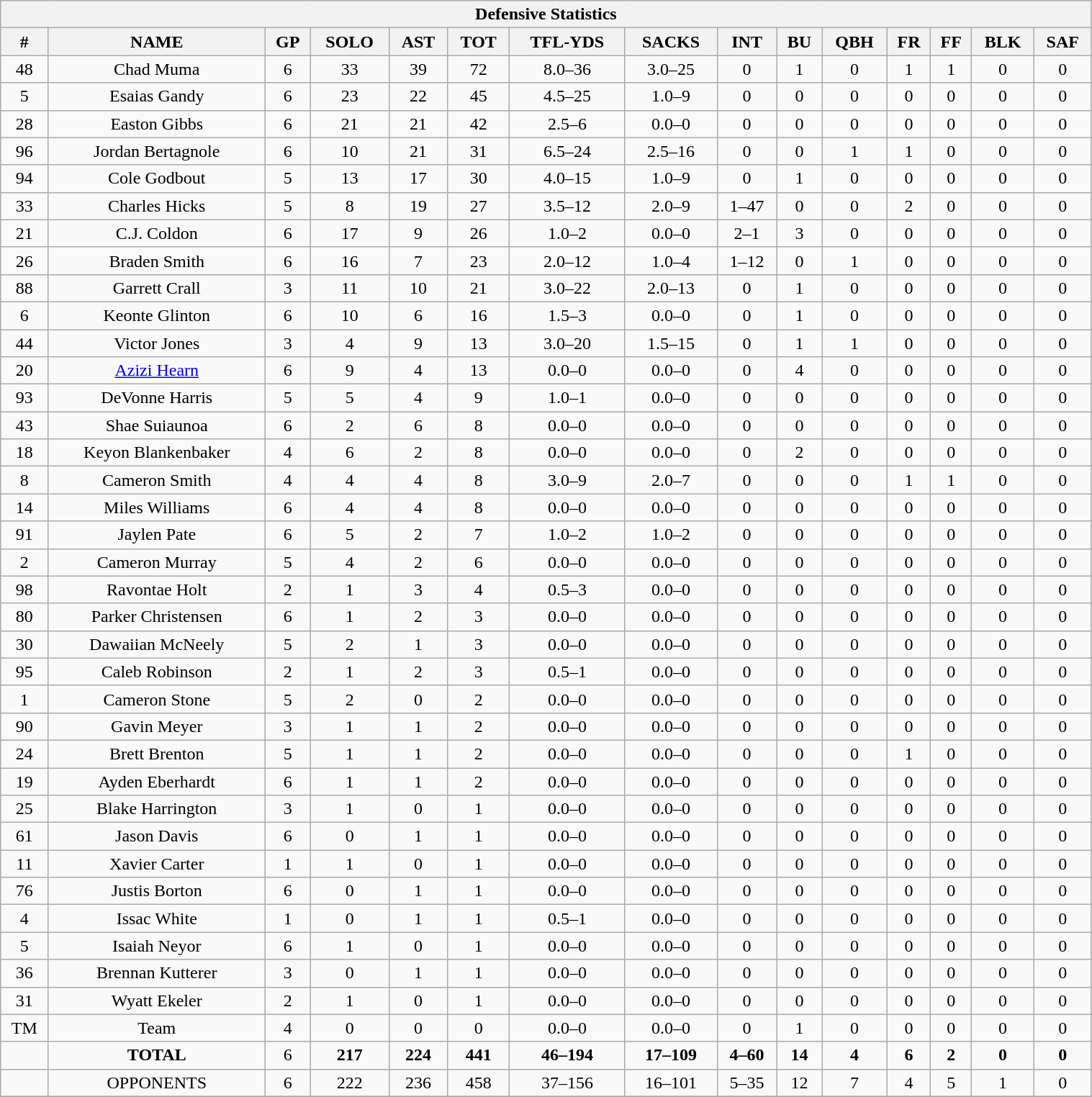<table style="width:80%; text-align:center;" class="wikitable collapsible collapsed">
<tr>
<th colspan="16">Defensive Statistics</th>
</tr>
<tr>
<th>#</th>
<th>NAME</th>
<th>GP</th>
<th>SOLO</th>
<th>AST</th>
<th>TOT</th>
<th>TFL-YDS</th>
<th>SACKS</th>
<th>INT</th>
<th>BU</th>
<th>QBH</th>
<th>FR</th>
<th>FF</th>
<th>BLK</th>
<th>SAF</th>
</tr>
<tr>
<td>48</td>
<td>Chad Muma</td>
<td>6</td>
<td>33</td>
<td>39</td>
<td>72</td>
<td>8.0–36</td>
<td>3.0–25</td>
<td>0</td>
<td>1</td>
<td>0</td>
<td>1</td>
<td>1</td>
<td>0</td>
<td>0</td>
</tr>
<tr>
<td>5</td>
<td>Esaias Gandy</td>
<td>6</td>
<td>23</td>
<td>22</td>
<td>45</td>
<td>4.5–25</td>
<td>1.0–9</td>
<td>0</td>
<td>0</td>
<td>0</td>
<td>0</td>
<td>0</td>
<td>0</td>
<td>0</td>
</tr>
<tr>
<td>28</td>
<td>Easton Gibbs</td>
<td>6</td>
<td>21</td>
<td>21</td>
<td>42</td>
<td>2.5–6</td>
<td>0.0–0</td>
<td>0</td>
<td>0</td>
<td>0</td>
<td>0</td>
<td>0</td>
<td>0</td>
<td>0</td>
</tr>
<tr>
<td>96</td>
<td>Jordan Bertagnole</td>
<td>6</td>
<td>10</td>
<td>21</td>
<td>31</td>
<td>6.5–24</td>
<td>2.5–16</td>
<td>0</td>
<td>0</td>
<td>1</td>
<td>1</td>
<td>0</td>
<td>0</td>
<td>0</td>
</tr>
<tr>
<td>94</td>
<td>Cole Godbout</td>
<td>5</td>
<td>13</td>
<td>17</td>
<td>30</td>
<td>4.0–15</td>
<td>1.0–9</td>
<td>0</td>
<td>1</td>
<td>0</td>
<td>0</td>
<td>0</td>
<td>0</td>
<td>0</td>
</tr>
<tr>
<td>33</td>
<td>Charles Hicks</td>
<td>5</td>
<td>8</td>
<td>19</td>
<td>27</td>
<td>3.5–12</td>
<td>2.0–9</td>
<td>1–47</td>
<td>0</td>
<td>0</td>
<td>2</td>
<td>0</td>
<td>0</td>
<td>0</td>
</tr>
<tr>
<td>21</td>
<td>C.J. Coldon</td>
<td>6</td>
<td>17</td>
<td>9</td>
<td>26</td>
<td>1.0–2</td>
<td>0.0–0</td>
<td>2–1</td>
<td>3</td>
<td>0</td>
<td>0</td>
<td>0</td>
<td>0</td>
<td>0</td>
</tr>
<tr>
<td>26</td>
<td>Braden Smith</td>
<td>6</td>
<td>16</td>
<td>7</td>
<td>23</td>
<td>2.0–12</td>
<td>1.0–4</td>
<td>1–12</td>
<td>0</td>
<td>1</td>
<td>0</td>
<td>0</td>
<td>0</td>
<td>0</td>
</tr>
<tr>
<td>88</td>
<td>Garrett Crall</td>
<td>3</td>
<td>11</td>
<td>10</td>
<td>21</td>
<td>3.0–22</td>
<td>2.0–13</td>
<td>0</td>
<td>1</td>
<td>0</td>
<td>0</td>
<td>0</td>
<td>0</td>
<td>0</td>
</tr>
<tr>
<td>6</td>
<td>Keonte Glinton</td>
<td>6</td>
<td>10</td>
<td>6</td>
<td>16</td>
<td>1.5–3</td>
<td>0.0–0</td>
<td>0</td>
<td>1</td>
<td>0</td>
<td>0</td>
<td>0</td>
<td>0</td>
<td>0</td>
</tr>
<tr>
<td>44</td>
<td>Victor Jones</td>
<td>3</td>
<td>4</td>
<td>9</td>
<td>13</td>
<td>3.0–20</td>
<td>1.5–15</td>
<td>0</td>
<td>1</td>
<td>1</td>
<td>0</td>
<td>0</td>
<td>0</td>
<td>0</td>
</tr>
<tr>
<td>20</td>
<td><a href='#'>Azizi Hearn</a></td>
<td>6</td>
<td>9</td>
<td>4</td>
<td>13</td>
<td>0.0–0</td>
<td>0.0–0</td>
<td>0</td>
<td>4</td>
<td>0</td>
<td>0</td>
<td>0</td>
<td>0</td>
<td>0</td>
</tr>
<tr>
<td>93</td>
<td>DeVonne Harris</td>
<td>5</td>
<td>5</td>
<td>4</td>
<td>9</td>
<td>1.0–1</td>
<td>0.0–0</td>
<td>0</td>
<td>0</td>
<td>0</td>
<td>0</td>
<td>0</td>
<td>0</td>
<td>0</td>
</tr>
<tr>
<td>43</td>
<td>Shae Suiaunoa</td>
<td>6</td>
<td>2</td>
<td>6</td>
<td>8</td>
<td>0.0–0</td>
<td>0.0–0</td>
<td>0</td>
<td>0</td>
<td>0</td>
<td>0</td>
<td>0</td>
<td>0</td>
<td>0</td>
</tr>
<tr>
<td>18</td>
<td>Keyon Blankenbaker</td>
<td>4</td>
<td>6</td>
<td>2</td>
<td>8</td>
<td>0.0–0</td>
<td>0.0–0</td>
<td>0</td>
<td>2</td>
<td>0</td>
<td>0</td>
<td>0</td>
<td>0</td>
<td>0</td>
</tr>
<tr>
<td>8</td>
<td>Cameron Smith</td>
<td>4</td>
<td>4</td>
<td>4</td>
<td>8</td>
<td>3.0–9</td>
<td>2.0–7</td>
<td>0</td>
<td>0</td>
<td>0</td>
<td>1</td>
<td>1</td>
<td>0</td>
<td>0</td>
</tr>
<tr>
<td>14</td>
<td>Miles Williams</td>
<td>6</td>
<td>4</td>
<td>4</td>
<td>8</td>
<td>0.0–0</td>
<td>0.0–0</td>
<td>0</td>
<td>0</td>
<td>0</td>
<td>0</td>
<td>0</td>
<td>0</td>
<td>0</td>
</tr>
<tr>
<td>91</td>
<td>Jaylen Pate</td>
<td>6</td>
<td>5</td>
<td>2</td>
<td>7</td>
<td>1.0–2</td>
<td>1.0–2</td>
<td>0</td>
<td>0</td>
<td>0</td>
<td>0</td>
<td>0</td>
<td>0</td>
<td>0</td>
</tr>
<tr>
<td>2</td>
<td>Cameron Murray</td>
<td>5</td>
<td>4</td>
<td>2</td>
<td>6</td>
<td>0.0–0</td>
<td>0.0–0</td>
<td>0</td>
<td>0</td>
<td>0</td>
<td>0</td>
<td>0</td>
<td>0</td>
<td>0</td>
</tr>
<tr>
<td>98</td>
<td>Ravontae Holt</td>
<td>2</td>
<td>1</td>
<td>3</td>
<td>4</td>
<td>0.5–3</td>
<td>0.0–0</td>
<td>0</td>
<td>0</td>
<td>0</td>
<td>0</td>
<td>0</td>
<td>0</td>
<td>0</td>
</tr>
<tr>
<td>80</td>
<td>Parker Christensen</td>
<td>6</td>
<td>1</td>
<td>2</td>
<td>3</td>
<td>0.0–0</td>
<td>0.0–0</td>
<td>0</td>
<td>0</td>
<td>0</td>
<td>0</td>
<td>0</td>
<td>0</td>
<td>0</td>
</tr>
<tr>
<td>30</td>
<td>Dawaiian McNeely</td>
<td>5</td>
<td>2</td>
<td>1</td>
<td>3</td>
<td>0.0–0</td>
<td>0.0–0</td>
<td>0</td>
<td>0</td>
<td>0</td>
<td>0</td>
<td>0</td>
<td>0</td>
<td>0</td>
</tr>
<tr>
<td>95</td>
<td>Caleb Robinson</td>
<td>2</td>
<td>1</td>
<td>2</td>
<td>3</td>
<td>0.5–1</td>
<td>0.0–0</td>
<td>0</td>
<td>0</td>
<td>0</td>
<td>0</td>
<td>0</td>
<td>0</td>
<td>0</td>
</tr>
<tr>
<td>1</td>
<td>Cameron Stone</td>
<td>5</td>
<td>2</td>
<td>0</td>
<td>2</td>
<td>0.0–0</td>
<td>0.0–0</td>
<td>0</td>
<td>0</td>
<td>0</td>
<td>0</td>
<td>0</td>
<td>0</td>
<td>0</td>
</tr>
<tr>
<td>90</td>
<td>Gavin Meyer</td>
<td>3</td>
<td>1</td>
<td>1</td>
<td>2</td>
<td>0.0–0</td>
<td>0.0–0</td>
<td>0</td>
<td>0</td>
<td>0</td>
<td>0</td>
<td>0</td>
<td>0</td>
<td>0</td>
</tr>
<tr>
<td>24</td>
<td>Brett Brenton</td>
<td>5</td>
<td>1</td>
<td>1</td>
<td>2</td>
<td>0.0–0</td>
<td>0.0–0</td>
<td>0</td>
<td>0</td>
<td>0</td>
<td>1</td>
<td>0</td>
<td>0</td>
<td>0</td>
</tr>
<tr>
<td>19</td>
<td>Ayden Eberhardt</td>
<td>6</td>
<td>1</td>
<td>1</td>
<td>2</td>
<td>0.0–0</td>
<td>0.0–0</td>
<td>0</td>
<td>0</td>
<td>0</td>
<td>0</td>
<td>0</td>
<td>0</td>
<td>0</td>
</tr>
<tr>
<td>25</td>
<td>Blake Harrington</td>
<td>3</td>
<td>1</td>
<td>0</td>
<td>1</td>
<td>0.0–0</td>
<td>0.0–0</td>
<td>0</td>
<td>0</td>
<td>0</td>
<td>0</td>
<td>0</td>
<td>0</td>
<td>0</td>
</tr>
<tr>
<td>61</td>
<td>Jason Davis</td>
<td>6</td>
<td>0</td>
<td>1</td>
<td>1</td>
<td>0.0–0</td>
<td>0.0–0</td>
<td>0</td>
<td>0</td>
<td>0</td>
<td>0</td>
<td>0</td>
<td>0</td>
<td>0</td>
</tr>
<tr>
<td>11</td>
<td>Xavier Carter</td>
<td>1</td>
<td>1</td>
<td>0</td>
<td>1</td>
<td>0.0–0</td>
<td>0.0–0</td>
<td>0</td>
<td>0</td>
<td>0</td>
<td>0</td>
<td>0</td>
<td>0</td>
<td>0</td>
</tr>
<tr>
<td>76</td>
<td>Justis Borton</td>
<td>6</td>
<td>0</td>
<td>1</td>
<td>1</td>
<td>0.0–0</td>
<td>0.0–0</td>
<td>0</td>
<td>0</td>
<td>0</td>
<td>0</td>
<td>0</td>
<td>0</td>
<td>0</td>
</tr>
<tr>
<td>4</td>
<td>Issac White</td>
<td>1</td>
<td>0</td>
<td>1</td>
<td>1</td>
<td>0.5–1</td>
<td>0.0–0</td>
<td>0</td>
<td>0</td>
<td>0</td>
<td>0</td>
<td>0</td>
<td>0</td>
<td>0</td>
</tr>
<tr>
<td>5</td>
<td>Isaiah Neyor</td>
<td>6</td>
<td>1</td>
<td>0</td>
<td>1</td>
<td>0.0–0</td>
<td>0.0–0</td>
<td>0</td>
<td>0</td>
<td>0</td>
<td>0</td>
<td>0</td>
<td>0</td>
<td>0</td>
</tr>
<tr>
<td>36</td>
<td>Brennan Kutterer</td>
<td>3</td>
<td>0</td>
<td>1</td>
<td>1</td>
<td>0.0–0</td>
<td>0.0–0</td>
<td>0</td>
<td>0</td>
<td>0</td>
<td>0</td>
<td>0</td>
<td>0</td>
<td>0</td>
</tr>
<tr>
<td>31</td>
<td>Wyatt Ekeler</td>
<td>2</td>
<td>1</td>
<td>0</td>
<td>1</td>
<td>0.0–0</td>
<td>0.0–0</td>
<td>0</td>
<td>0</td>
<td>0</td>
<td>0</td>
<td>0</td>
<td>0</td>
<td>0</td>
</tr>
<tr>
<td>TM</td>
<td>Team</td>
<td>4</td>
<td>0</td>
<td>0</td>
<td>0</td>
<td>0.0–0</td>
<td>0.0–0</td>
<td>0</td>
<td>1</td>
<td>0</td>
<td>0</td>
<td>0</td>
<td>0</td>
<td>0</td>
</tr>
<tr>
<td></td>
<td><strong>TOTAL</strong></td>
<td>6</td>
<td><strong>217</strong></td>
<td><strong>224</strong></td>
<td><strong>441</strong></td>
<td><strong>46–194</strong></td>
<td><strong>17–109</strong></td>
<td><strong>4–60</strong></td>
<td><strong>14</strong></td>
<td><strong>4</strong></td>
<td><strong>6</strong></td>
<td><strong>2</strong></td>
<td><strong>0</strong></td>
<td><strong>0</strong></td>
</tr>
<tr>
<td></td>
<td>OPPONENTS</td>
<td>6</td>
<td>222</td>
<td>236</td>
<td>458</td>
<td>37–156</td>
<td>16–101</td>
<td>5–35</td>
<td>12</td>
<td>7</td>
<td>4</td>
<td>5</td>
<td>1</td>
<td>0</td>
</tr>
<tr>
</tr>
</table>
